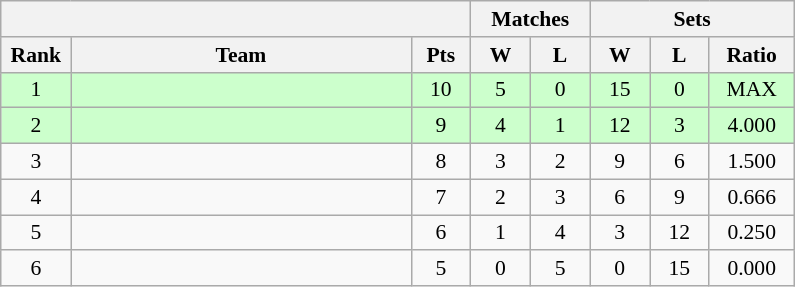<table class="wikitable" style="text-align:center; font-size:90%">
<tr>
<th colspan=3></th>
<th colspan=2>Matches</th>
<th colspan=3>Sets</th>
</tr>
<tr>
<th width=40>Rank</th>
<th width=220>Team</th>
<th width=33>Pts</th>
<th width=33>W</th>
<th width=33>L</th>
<th width=33>W</th>
<th width=33>L</th>
<th width=50>Ratio</th>
</tr>
<tr style="background: #ccffcc">
<td>1</td>
<td align=left></td>
<td>10</td>
<td>5</td>
<td>0</td>
<td>15</td>
<td>0</td>
<td>MAX</td>
</tr>
<tr style="background: #ccffcc">
<td>2</td>
<td align=left></td>
<td>9</td>
<td>4</td>
<td>1</td>
<td>12</td>
<td>3</td>
<td>4.000</td>
</tr>
<tr>
<td>3</td>
<td align=left></td>
<td>8</td>
<td>3</td>
<td>2</td>
<td>9</td>
<td>6</td>
<td>1.500</td>
</tr>
<tr>
<td>4</td>
<td align=left></td>
<td>7</td>
<td>2</td>
<td>3</td>
<td>6</td>
<td>9</td>
<td>0.666</td>
</tr>
<tr>
<td>5</td>
<td align=left></td>
<td>6</td>
<td>1</td>
<td>4</td>
<td>3</td>
<td>12</td>
<td>0.250</td>
</tr>
<tr>
<td>6</td>
<td align=left></td>
<td>5</td>
<td>0</td>
<td>5</td>
<td>0</td>
<td>15</td>
<td>0.000</td>
</tr>
</table>
